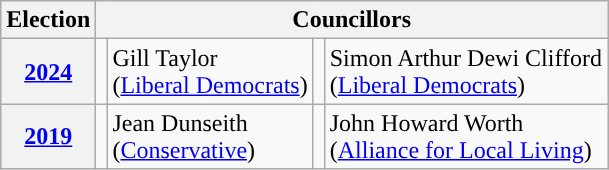<table class="wikitable">
<tr>
<th>Election</th>
<th colspan="4">Councillors</th>
</tr>
<tr>
<th><a href='#'>2024</a></th>
<td style="background-color: "></td>
<td>Gill Taylor<br>(<a href='#'>Liberal Democrats</a>)</td>
<td style="background-color: "></td>
<td>Simon Arthur Dewi Clifford<br>(<a href='#'>Liberal Democrats</a>)</td>
</tr>
<tr>
<th><a href='#'>2019</a></th>
<td rowspan="5" style="background-color: "></td>
<td>Jean Dunseith<br>(<a href='#'>Conservative</a>)</td>
<td style="background-color: "></td>
<td>John Howard Worth<br>(<a href='#'>Alliance for Local Living</a>)</td>
</tr>
</table>
